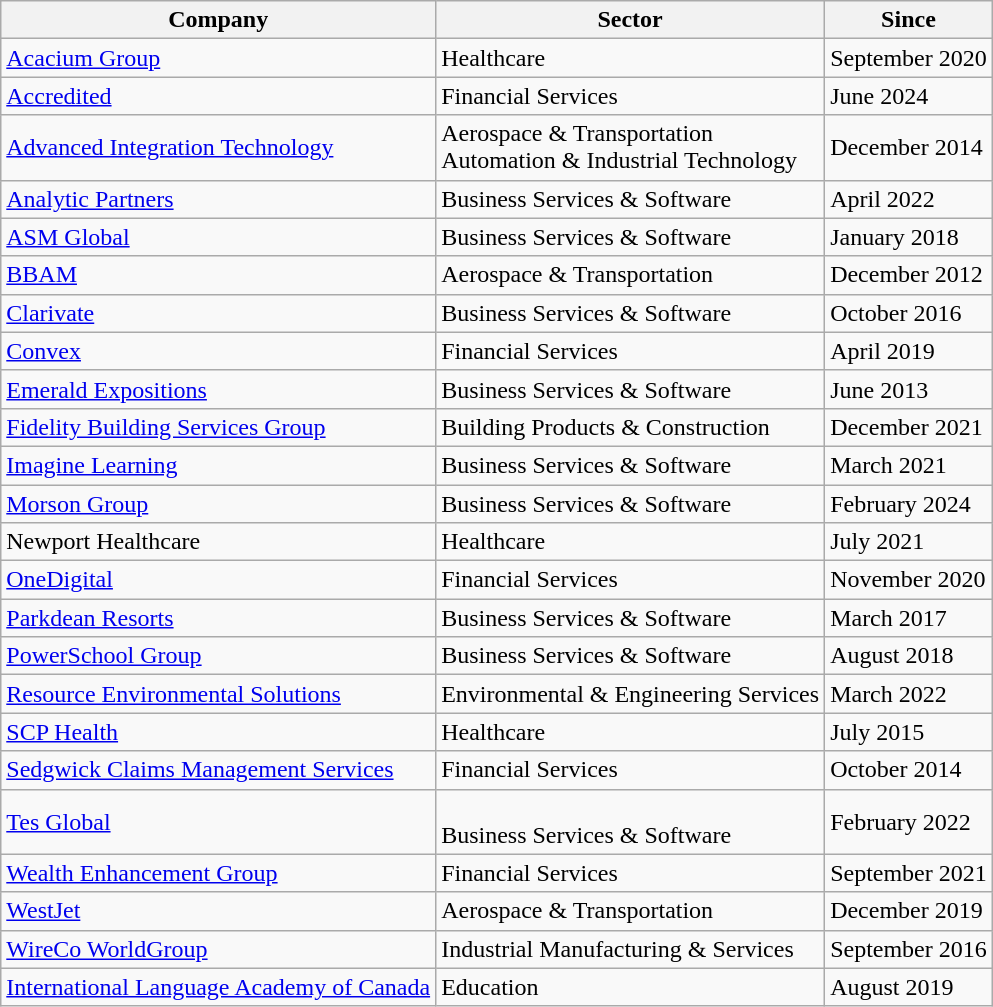<table class="wikitable sortable">
<tr>
<th>Company</th>
<th>Sector</th>
<th>Since</th>
</tr>
<tr>
<td><a href='#'>Acacium Group</a></td>
<td>Healthcare</td>
<td>September 2020</td>
</tr>
<tr>
<td><a href='#'>Accredited</a></td>
<td>Financial Services</td>
<td>June 2024</td>
</tr>
<tr>
<td><a href='#'>Advanced Integration Technology</a></td>
<td>Aerospace & Transportation<br>Automation & Industrial Technology</td>
<td>December 2014</td>
</tr>
<tr>
<td><a href='#'>Analytic Partners</a></td>
<td>Business Services & Software</td>
<td>April 2022</td>
</tr>
<tr>
<td><a href='#'>ASM Global</a></td>
<td>Business Services & Software</td>
<td>January 2018</td>
</tr>
<tr>
<td><a href='#'>BBAM</a></td>
<td>Aerospace & Transportation</td>
<td>December 2012</td>
</tr>
<tr>
<td><a href='#'>Clarivate</a></td>
<td>Business Services & Software</td>
<td>October 2016</td>
</tr>
<tr>
<td><a href='#'>Convex</a></td>
<td>Financial Services</td>
<td>April 2019</td>
</tr>
<tr>
<td><a href='#'>Emerald Expositions</a></td>
<td>Business Services & Software</td>
<td>June 2013</td>
</tr>
<tr>
<td><a href='#'>Fidelity Building Services Group</a></td>
<td>Building Products & Construction</td>
<td>December 2021</td>
</tr>
<tr>
<td><a href='#'>Imagine Learning</a></td>
<td>Business Services & Software</td>
<td>March 2021</td>
</tr>
<tr>
<td><a href='#'>Morson Group</a></td>
<td>Business Services & Software</td>
<td>February 2024</td>
</tr>
<tr>
<td>Newport Healthcare</td>
<td>Healthcare</td>
<td>July 2021</td>
</tr>
<tr>
<td><a href='#'>OneDigital</a></td>
<td>Financial Services</td>
<td>November 2020</td>
</tr>
<tr>
<td><a href='#'>Parkdean Resorts</a></td>
<td>Business Services & Software</td>
<td>March 2017</td>
</tr>
<tr>
<td><a href='#'>PowerSchool Group</a></td>
<td>Business Services & Software</td>
<td>August 2018</td>
</tr>
<tr>
<td><a href='#'>Resource Environmental Solutions</a></td>
<td>Environmental & Engineering Services</td>
<td>March 2022</td>
</tr>
<tr>
<td><a href='#'>SCP Health</a></td>
<td>Healthcare</td>
<td>July 2015</td>
</tr>
<tr>
<td><a href='#'>Sedgwick Claims Management Services</a></td>
<td>Financial Services</td>
<td>October 2014</td>
</tr>
<tr>
<td><a href='#'>Tes Global</a></td>
<td><br>Business Services & Software</td>
<td>February 2022</td>
</tr>
<tr>
<td><a href='#'>Wealth Enhancement Group</a></td>
<td>Financial Services</td>
<td>September 2021</td>
</tr>
<tr>
<td><a href='#'>WestJet</a></td>
<td>Aerospace & Transportation</td>
<td>December 2019</td>
</tr>
<tr>
<td><a href='#'>WireCo WorldGroup</a></td>
<td>Industrial Manufacturing & Services</td>
<td>September 2016</td>
</tr>
<tr>
<td><a href='#'>International Language Academy of Canada</a></td>
<td>Education</td>
<td>August 2019</td>
</tr>
</table>
